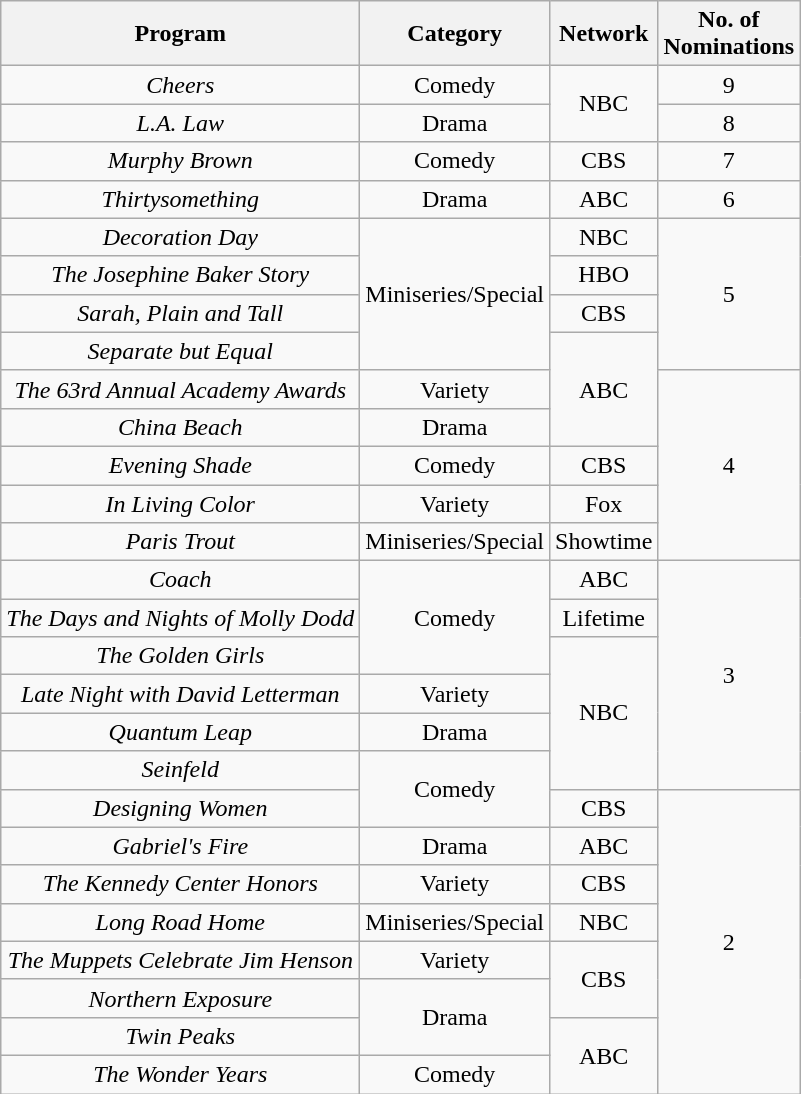<table class="wikitable">
<tr>
<th>Program</th>
<th>Category</th>
<th>Network</th>
<th>No. of<br>Nominations</th>
</tr>
<tr style="text-align:center">
<td><em>Cheers</em></td>
<td>Comedy</td>
<td rowspan="2">NBC</td>
<td>9</td>
</tr>
<tr style="text-align:center">
<td><em>L.A. Law</em></td>
<td>Drama</td>
<td>8</td>
</tr>
<tr style="text-align:center">
<td><em>Murphy Brown</em></td>
<td>Comedy</td>
<td>CBS</td>
<td>7</td>
</tr>
<tr style="text-align:center">
<td><em>Thirtysomething</em></td>
<td>Drama</td>
<td>ABC</td>
<td>6</td>
</tr>
<tr style="text-align:center">
<td><em>Decoration Day</em></td>
<td rowspan="4">Miniseries/Special</td>
<td>NBC</td>
<td rowspan="4">5</td>
</tr>
<tr style="text-align:center">
<td><em>The Josephine Baker Story</em></td>
<td>HBO</td>
</tr>
<tr style="text-align:center">
<td><em>Sarah, Plain and Tall</em></td>
<td>CBS</td>
</tr>
<tr style="text-align:center">
<td><em>Separate but Equal</em></td>
<td rowspan="3">ABC</td>
</tr>
<tr style="text-align:center">
<td><em>The 63rd Annual Academy Awards</em></td>
<td>Variety</td>
<td rowspan="5">4</td>
</tr>
<tr style="text-align:center">
<td><em>China Beach</em></td>
<td>Drama</td>
</tr>
<tr style="text-align:center">
<td><em>Evening Shade</em></td>
<td>Comedy</td>
<td>CBS</td>
</tr>
<tr style="text-align:center">
<td><em>In Living Color</em></td>
<td>Variety</td>
<td>Fox</td>
</tr>
<tr style="text-align:center">
<td><em>Paris Trout</em></td>
<td>Miniseries/Special</td>
<td>Showtime</td>
</tr>
<tr style="text-align:center">
<td><em>Coach</em></td>
<td rowspan="3">Comedy</td>
<td>ABC</td>
<td rowspan="6">3</td>
</tr>
<tr style="text-align:center">
<td><em>The Days and Nights of Molly Dodd</em></td>
<td>Lifetime</td>
</tr>
<tr style="text-align:center">
<td><em>The Golden Girls</em></td>
<td rowspan="4">NBC</td>
</tr>
<tr style="text-align:center">
<td><em>Late Night with David Letterman</em></td>
<td>Variety</td>
</tr>
<tr style="text-align:center">
<td><em>Quantum Leap</em></td>
<td>Drama</td>
</tr>
<tr style="text-align:center">
<td><em>Seinfeld</em></td>
<td rowspan="2">Comedy</td>
</tr>
<tr style="text-align:center">
<td><em>Designing Women</em></td>
<td>CBS</td>
<td rowspan="8">2</td>
</tr>
<tr style="text-align:center">
<td><em>Gabriel's Fire</em></td>
<td>Drama</td>
<td>ABC</td>
</tr>
<tr style="text-align:center">
<td><em>The Kennedy Center Honors</em></td>
<td>Variety</td>
<td>CBS</td>
</tr>
<tr style="text-align:center">
<td><em>Long Road Home</em></td>
<td>Miniseries/Special</td>
<td>NBC</td>
</tr>
<tr style="text-align:center">
<td><em>The Muppets Celebrate Jim Henson</em></td>
<td>Variety</td>
<td rowspan="2">CBS</td>
</tr>
<tr style="text-align:center">
<td><em>Northern Exposure</em></td>
<td rowspan="2">Drama</td>
</tr>
<tr style="text-align:center">
<td><em>Twin Peaks</em></td>
<td rowspan="2">ABC</td>
</tr>
<tr style="text-align:center">
<td><em>The Wonder Years</em></td>
<td>Comedy</td>
</tr>
</table>
